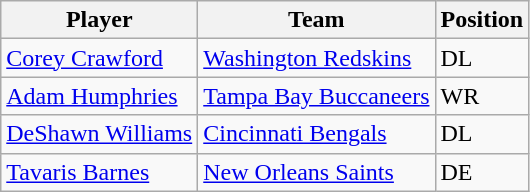<table class="wikitable">
<tr>
<th>Player</th>
<th>Team</th>
<th>Position</th>
</tr>
<tr>
<td><a href='#'>Corey Crawford</a></td>
<td><a href='#'>Washington Redskins</a></td>
<td>DL</td>
</tr>
<tr>
<td><a href='#'>Adam Humphries</a></td>
<td><a href='#'>Tampa Bay Buccaneers</a></td>
<td>WR</td>
</tr>
<tr>
<td><a href='#'>DeShawn Williams</a></td>
<td><a href='#'>Cincinnati Bengals</a></td>
<td>DL</td>
</tr>
<tr>
<td><a href='#'>Tavaris Barnes</a></td>
<td><a href='#'>New Orleans Saints</a></td>
<td>DE</td>
</tr>
</table>
